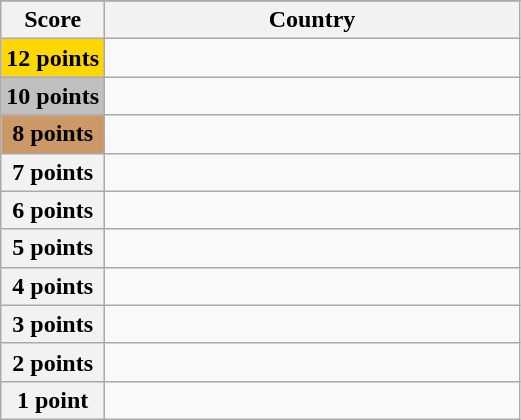<table class="wikitable">
<tr>
</tr>
<tr>
<th scope="col" width="20%">Score</th>
<th scope="col">Country</th>
</tr>
<tr>
<th scope="row" style="background:gold">12 points</th>
<td></td>
</tr>
<tr>
<th scope="row" style="background:silver">10 points</th>
<td></td>
</tr>
<tr>
<th scope="row" style="background:#CC9966">8 points</th>
<td></td>
</tr>
<tr>
<th scope="row">7 points</th>
<td></td>
</tr>
<tr>
<th scope="row">6 points</th>
<td></td>
</tr>
<tr>
<th scope="row">5 points</th>
<td></td>
</tr>
<tr>
<th scope="row">4 points</th>
<td></td>
</tr>
<tr>
<th scope="row">3 points</th>
<td></td>
</tr>
<tr>
<th scope="row">2 points</th>
<td></td>
</tr>
<tr>
<th scope="row">1 point</th>
<td></td>
</tr>
</table>
